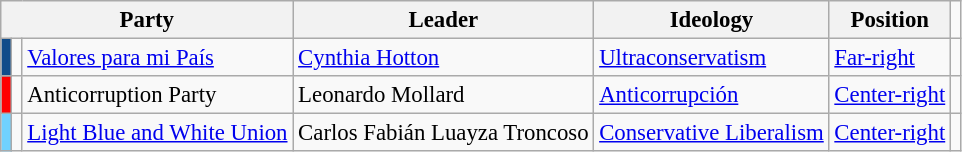<table class="wikitable" style="font-size:95%">
<tr>
<th colspan=3>Party</th>
<th>Leader</th>
<th>Ideology</th>
<th>Position</th>
<td></td>
</tr>
<tr>
<td bgcolor= #114c8a></td>
<td></td>
<td><a href='#'>Valores para mi País</a></td>
<td><a href='#'>Cynthia Hotton</a></td>
<td><a href='#'>Ultraconservatism</a></td>
<td><a href='#'>Far-right</a></td>
<td></td>
</tr>
<tr>
<td bgcolor= Red></td>
<td></td>
<td>Anticorruption Party</td>
<td>Leonardo Mollard</td>
<td><a href='#'>Anticorrupción</a></td>
<td><a href='#'>Center-right</a></td>
<td></td>
</tr>
<tr>
<td bgcolor= #70d1fe></td>
<td></td>
<td><a href='#'>Light Blue and White Union</a></td>
<td>Carlos Fabián Luayza Troncoso</td>
<td><a href='#'>Conservative Liberalism</a></td>
<td><a href='#'>Center-right</a></td>
<td></td>
</tr>
</table>
